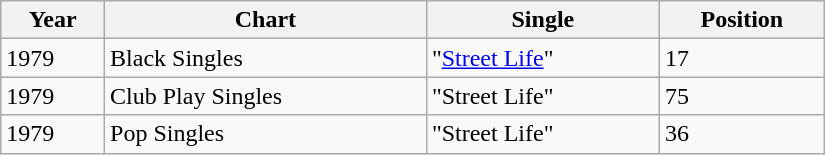<table class="wikitable" width="550px">
<tr>
<th align="left">Year</th>
<th align="left">Chart</th>
<th align="left">Single</th>
<th align="left">Position</th>
</tr>
<tr>
<td align="left">1979</td>
<td align="left">Black Singles</td>
<td align="left">"<a href='#'>Street Life</a>"</td>
<td align="left">17</td>
</tr>
<tr>
<td align="left">1979</td>
<td align="left">Club Play Singles</td>
<td align="left">"Street Life"</td>
<td align="left">75</td>
</tr>
<tr>
<td align="left">1979</td>
<td align="left">Pop Singles</td>
<td align="left">"Street Life"</td>
<td align="left">36</td>
</tr>
</table>
